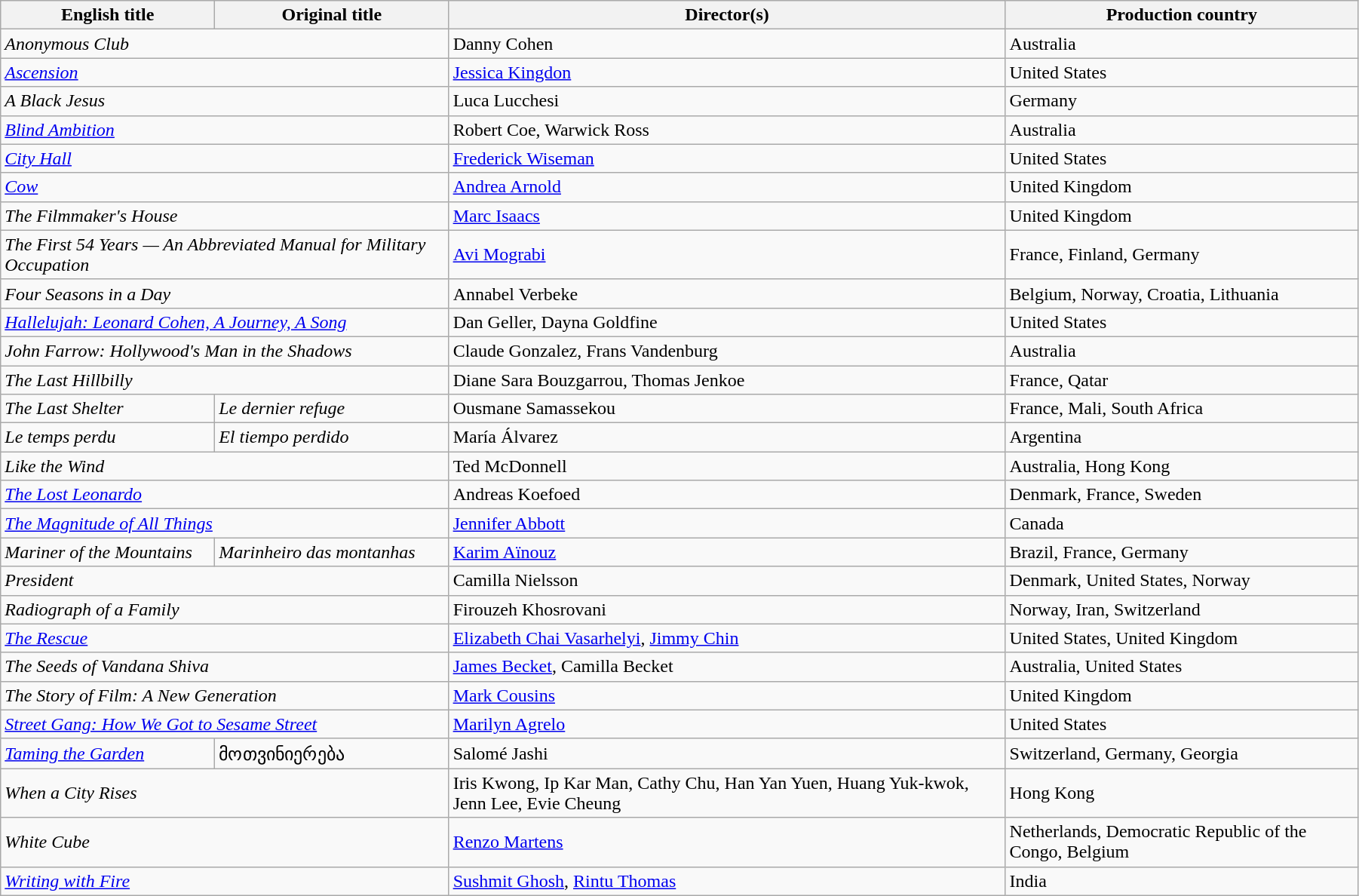<table class="wikitable" style="width:95%; margin-bottom:2px">
<tr>
<th>English title</th>
<th>Original title</th>
<th>Director(s)</th>
<th>Production country</th>
</tr>
<tr>
<td colspan="2"><em>Anonymous Club</em></td>
<td>Danny Cohen</td>
<td>Australia</td>
</tr>
<tr>
<td colspan="2"><em><a href='#'>Ascension</a></em></td>
<td><a href='#'>Jessica Kingdon</a></td>
<td>United States</td>
</tr>
<tr>
<td colspan="2"><em>A Black Jesus</em></td>
<td>Luca Lucchesi</td>
<td>Germany</td>
</tr>
<tr>
<td colspan="2"><em><a href='#'>Blind Ambition</a></em></td>
<td>Robert Coe, Warwick Ross</td>
<td>Australia</td>
</tr>
<tr>
<td colspan="2"><em><a href='#'>City Hall</a></em></td>
<td><a href='#'>Frederick Wiseman</a></td>
<td>United States</td>
</tr>
<tr>
<td colspan="2"><em><a href='#'>Cow</a></em></td>
<td><a href='#'>Andrea Arnold</a></td>
<td>United Kingdom</td>
</tr>
<tr>
<td colspan="2"><em>The Filmmaker's House</em></td>
<td><a href='#'>Marc Isaacs</a></td>
<td>United Kingdom</td>
</tr>
<tr>
<td colspan="2"><em>The First 54 Years — An Abbreviated Manual for Military Occupation</em></td>
<td><a href='#'>Avi Mograbi</a></td>
<td>France, Finland, Germany</td>
</tr>
<tr>
<td colspan="2"><em>Four Seasons in a Day</em></td>
<td>Annabel Verbeke</td>
<td>Belgium, Norway, Croatia, Lithuania</td>
</tr>
<tr>
<td colspan="2"><em><a href='#'>Hallelujah: Leonard Cohen, A Journey, A Song</a></em></td>
<td>Dan Geller, Dayna Goldfine</td>
<td>United States</td>
</tr>
<tr>
<td colspan="2"><em>John Farrow: Hollywood's Man in the Shadows</em></td>
<td>Claude Gonzalez, Frans Vandenburg</td>
<td>Australia</td>
</tr>
<tr>
<td colspan="2"><em>The Last Hillbilly</em></td>
<td>Diane Sara Bouzgarrou, Thomas Jenkoe</td>
<td>France, Qatar</td>
</tr>
<tr>
<td><em>The Last Shelter</em></td>
<td><em>Le dernier refuge</em></td>
<td>Ousmane Samassekou</td>
<td>France, Mali, South Africa</td>
</tr>
<tr>
<td><em>Le temps perdu</em></td>
<td><em>El tiempo perdido</em></td>
<td>María Álvarez</td>
<td>Argentina</td>
</tr>
<tr>
<td colspan="2"><em>Like the Wind</em></td>
<td>Ted McDonnell</td>
<td>Australia, Hong Kong</td>
</tr>
<tr>
<td colspan="2"><em><a href='#'>The Lost Leonardo</a></em></td>
<td>Andreas Koefoed</td>
<td>Denmark, France, Sweden</td>
</tr>
<tr>
<td colspan="2"><em><a href='#'>The Magnitude of All Things</a></em></td>
<td><a href='#'>Jennifer Abbott</a></td>
<td>Canada</td>
</tr>
<tr>
<td><em>Mariner of the Mountains</em></td>
<td><em>Marinheiro das montanhas</em></td>
<td><a href='#'>Karim Aïnouz</a></td>
<td>Brazil, France, Germany</td>
</tr>
<tr>
<td colspan="2"><em>President</em></td>
<td>Camilla Nielsson</td>
<td>Denmark, United States, Norway</td>
</tr>
<tr>
<td colspan="2"><em>Radiograph of a Family</em></td>
<td>Firouzeh Khosrovani</td>
<td>Norway, Iran, Switzerland</td>
</tr>
<tr>
<td colspan="2"><em><a href='#'>The Rescue</a></em></td>
<td><a href='#'>Elizabeth Chai Vasarhelyi</a>, <a href='#'>Jimmy Chin</a></td>
<td>United States, United Kingdom</td>
</tr>
<tr>
<td colspan="2"><em>The Seeds of Vandana Shiva</em></td>
<td><a href='#'>James Becket</a>, Camilla Becket</td>
<td>Australia, United States</td>
</tr>
<tr>
<td colspan="2"><em>The Story of Film: A New Generation</em></td>
<td><a href='#'>Mark Cousins</a></td>
<td>United Kingdom</td>
</tr>
<tr>
<td colspan="2"><em><a href='#'>Street Gang: How We Got to Sesame Street</a></em></td>
<td><a href='#'>Marilyn Agrelo</a></td>
<td>United States</td>
</tr>
<tr>
<td><em><a href='#'>Taming the Garden</a></em></td>
<td>მოთვინიერება</td>
<td>Salomé Jashi</td>
<td>Switzerland, Germany, Georgia</td>
</tr>
<tr>
<td colspan="2"><em>When a City Rises</em></td>
<td>Iris Kwong, Ip Kar Man, Cathy Chu, Han Yan Yuen, Huang Yuk-kwok, Jenn Lee, Evie Cheung</td>
<td>Hong Kong</td>
</tr>
<tr>
<td colspan="2"><em>White Cube</em></td>
<td><a href='#'>Renzo Martens</a></td>
<td>Netherlands, Democratic Republic of the Congo, Belgium</td>
</tr>
<tr>
<td colspan="2"><em><a href='#'>Writing with Fire</a></em></td>
<td><a href='#'>Sushmit Ghosh</a>, <a href='#'>Rintu Thomas</a></td>
<td>India</td>
</tr>
</table>
